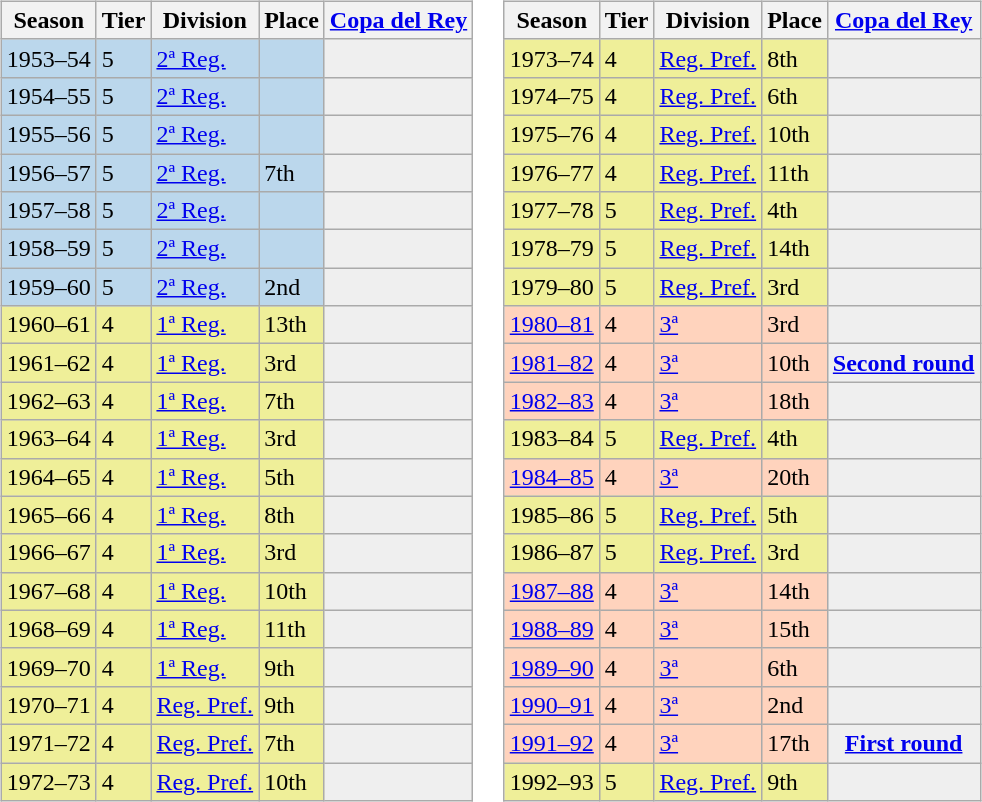<table>
<tr>
<td valign="top" width=0%><br><table class="wikitable">
<tr style="background:#f0f6fa;">
<th>Season</th>
<th>Tier</th>
<th>Division</th>
<th>Place</th>
<th><a href='#'>Copa del Rey</a></th>
</tr>
<tr>
<td style="background:#BBD7EC;">1953–54</td>
<td style="background:#BBD7EC;">5</td>
<td style="background:#BBD7EC;"><a href='#'>2ª Reg.</a></td>
<td style="background:#BBD7EC;"></td>
<td style="background:#efefef;"></td>
</tr>
<tr>
<td style="background:#BBD7EC;">1954–55</td>
<td style="background:#BBD7EC;">5</td>
<td style="background:#BBD7EC;"><a href='#'>2ª Reg.</a></td>
<td style="background:#BBD7EC;"></td>
<td style="background:#efefef;"></td>
</tr>
<tr>
<td style="background:#BBD7EC;">1955–56</td>
<td style="background:#BBD7EC;">5</td>
<td style="background:#BBD7EC;"><a href='#'>2ª Reg.</a></td>
<td style="background:#BBD7EC;"></td>
<td style="background:#efefef;"></td>
</tr>
<tr>
<td style="background:#BBD7EC;">1956–57</td>
<td style="background:#BBD7EC;">5</td>
<td style="background:#BBD7EC;"><a href='#'>2ª Reg.</a></td>
<td style="background:#BBD7EC;">7th</td>
<td style="background:#efefef;"></td>
</tr>
<tr>
<td style="background:#BBD7EC;">1957–58</td>
<td style="background:#BBD7EC;">5</td>
<td style="background:#BBD7EC;"><a href='#'>2ª Reg.</a></td>
<td style="background:#BBD7EC;"></td>
<td style="background:#efefef;"></td>
</tr>
<tr>
<td style="background:#BBD7EC;">1958–59</td>
<td style="background:#BBD7EC;">5</td>
<td style="background:#BBD7EC;"><a href='#'>2ª Reg.</a></td>
<td style="background:#BBD7EC;"></td>
<td style="background:#efefef;"></td>
</tr>
<tr>
<td style="background:#BBD7EC;">1959–60</td>
<td style="background:#BBD7EC;">5</td>
<td style="background:#BBD7EC;"><a href='#'>2ª Reg.</a></td>
<td style="background:#BBD7EC;">2nd</td>
<td style="background:#efefef;"></td>
</tr>
<tr>
<td style="background:#EFEF99;">1960–61</td>
<td style="background:#EFEF99;">4</td>
<td style="background:#EFEF99;"><a href='#'>1ª Reg.</a></td>
<td style="background:#EFEF99;">13th</td>
<td style="background:#efefef;"></td>
</tr>
<tr>
<td style="background:#EFEF99;">1961–62</td>
<td style="background:#EFEF99;">4</td>
<td style="background:#EFEF99;"><a href='#'>1ª Reg.</a></td>
<td style="background:#EFEF99;">3rd</td>
<td style="background:#efefef;"></td>
</tr>
<tr>
<td style="background:#EFEF99;">1962–63</td>
<td style="background:#EFEF99;">4</td>
<td style="background:#EFEF99;"><a href='#'>1ª Reg.</a></td>
<td style="background:#EFEF99;">7th</td>
<td style="background:#efefef;"></td>
</tr>
<tr>
<td style="background:#EFEF99;">1963–64</td>
<td style="background:#EFEF99;">4</td>
<td style="background:#EFEF99;"><a href='#'>1ª Reg.</a></td>
<td style="background:#EFEF99;">3rd</td>
<td style="background:#efefef;"></td>
</tr>
<tr>
<td style="background:#EFEF99;">1964–65</td>
<td style="background:#EFEF99;">4</td>
<td style="background:#EFEF99;"><a href='#'>1ª Reg.</a></td>
<td style="background:#EFEF99;">5th</td>
<td style="background:#efefef;"></td>
</tr>
<tr>
<td style="background:#EFEF99;">1965–66</td>
<td style="background:#EFEF99;">4</td>
<td style="background:#EFEF99;"><a href='#'>1ª Reg.</a></td>
<td style="background:#EFEF99;">8th</td>
<td style="background:#efefef;"></td>
</tr>
<tr>
<td style="background:#EFEF99;">1966–67</td>
<td style="background:#EFEF99;">4</td>
<td style="background:#EFEF99;"><a href='#'>1ª Reg.</a></td>
<td style="background:#EFEF99;">3rd</td>
<td style="background:#efefef;"></td>
</tr>
<tr>
<td style="background:#EFEF99;">1967–68</td>
<td style="background:#EFEF99;">4</td>
<td style="background:#EFEF99;"><a href='#'>1ª Reg.</a></td>
<td style="background:#EFEF99;">10th</td>
<td style="background:#efefef;"></td>
</tr>
<tr>
<td style="background:#EFEF99;">1968–69</td>
<td style="background:#EFEF99;">4</td>
<td style="background:#EFEF99;"><a href='#'>1ª Reg.</a></td>
<td style="background:#EFEF99;">11th</td>
<th style="background:#efefef;"></th>
</tr>
<tr>
<td style="background:#EFEF99;">1969–70</td>
<td style="background:#EFEF99;">4</td>
<td style="background:#EFEF99;"><a href='#'>1ª Reg.</a></td>
<td style="background:#EFEF99;">9th</td>
<th style="background:#efefef;"></th>
</tr>
<tr>
<td style="background:#EFEF99;">1970–71</td>
<td style="background:#EFEF99;">4</td>
<td style="background:#EFEF99;"><a href='#'>Reg. Pref.</a></td>
<td style="background:#EFEF99;">9th</td>
<th style="background:#efefef;"></th>
</tr>
<tr>
<td style="background:#EFEF99;">1971–72</td>
<td style="background:#EFEF99;">4</td>
<td style="background:#EFEF99;"><a href='#'>Reg. Pref.</a></td>
<td style="background:#EFEF99;">7th</td>
<th style="background:#efefef;"></th>
</tr>
<tr>
<td style="background:#EFEF99;">1972–73</td>
<td style="background:#EFEF99;">4</td>
<td style="background:#EFEF99;"><a href='#'>Reg. Pref.</a></td>
<td style="background:#EFEF99;">10th</td>
<th style="background:#efefef;"></th>
</tr>
</table>
</td>
<td valign="top" width=0%><br><table class="wikitable">
<tr style="background:#f0f6fa;">
<th>Season</th>
<th>Tier</th>
<th>Division</th>
<th>Place</th>
<th><a href='#'>Copa del Rey</a></th>
</tr>
<tr>
<td style="background:#EFEF99;">1973–74</td>
<td style="background:#EFEF99;">4</td>
<td style="background:#EFEF99;"><a href='#'>Reg. Pref.</a></td>
<td style="background:#EFEF99;">8th</td>
<th style="background:#efefef;"></th>
</tr>
<tr>
<td style="background:#EFEF99;">1974–75</td>
<td style="background:#EFEF99;">4</td>
<td style="background:#EFEF99;"><a href='#'>Reg. Pref.</a></td>
<td style="background:#EFEF99;">6th</td>
<th style="background:#efefef;"></th>
</tr>
<tr>
<td style="background:#EFEF99;">1975–76</td>
<td style="background:#EFEF99;">4</td>
<td style="background:#EFEF99;"><a href='#'>Reg. Pref.</a></td>
<td style="background:#EFEF99;">10th</td>
<th style="background:#efefef;"></th>
</tr>
<tr>
<td style="background:#EFEF99;">1976–77</td>
<td style="background:#EFEF99;">4</td>
<td style="background:#EFEF99;"><a href='#'>Reg. Pref.</a></td>
<td style="background:#EFEF99;">11th</td>
<th style="background:#efefef;"></th>
</tr>
<tr>
<td style="background:#EFEF99;">1977–78</td>
<td style="background:#EFEF99;">5</td>
<td style="background:#EFEF99;"><a href='#'>Reg. Pref.</a></td>
<td style="background:#EFEF99;">4th</td>
<th style="background:#efefef;"></th>
</tr>
<tr>
<td style="background:#EFEF99;">1978–79</td>
<td style="background:#EFEF99;">5</td>
<td style="background:#EFEF99;"><a href='#'>Reg. Pref.</a></td>
<td style="background:#EFEF99;">14th</td>
<th style="background:#efefef;"></th>
</tr>
<tr>
<td style="background:#EFEF99;">1979–80</td>
<td style="background:#EFEF99;">5</td>
<td style="background:#EFEF99;"><a href='#'>Reg. Pref.</a></td>
<td style="background:#EFEF99;">3rd</td>
<th style="background:#efefef;"></th>
</tr>
<tr>
<td style="background:#FFD3BD;"><a href='#'>1980–81</a></td>
<td style="background:#FFD3BD;">4</td>
<td style="background:#FFD3BD;"><a href='#'>3ª</a></td>
<td style="background:#FFD3BD;">3rd</td>
<th style="background:#efefef;"></th>
</tr>
<tr>
<td style="background:#FFD3BD;"><a href='#'>1981–82</a></td>
<td style="background:#FFD3BD;">4</td>
<td style="background:#FFD3BD;"><a href='#'>3ª</a></td>
<td style="background:#FFD3BD;">10th</td>
<th style="background:#efefef;"><a href='#'>Second round</a></th>
</tr>
<tr>
<td style="background:#FFD3BD;"><a href='#'>1982–83</a></td>
<td style="background:#FFD3BD;">4</td>
<td style="background:#FFD3BD;"><a href='#'>3ª</a></td>
<td style="background:#FFD3BD;">18th</td>
<th style="background:#efefef;"></th>
</tr>
<tr>
<td style="background:#EFEF99;">1983–84</td>
<td style="background:#EFEF99;">5</td>
<td style="background:#EFEF99;"><a href='#'>Reg. Pref.</a></td>
<td style="background:#EFEF99;">4th</td>
<th style="background:#efefef;"></th>
</tr>
<tr>
<td style="background:#FFD3BD;"><a href='#'>1984–85</a></td>
<td style="background:#FFD3BD;">4</td>
<td style="background:#FFD3BD;"><a href='#'>3ª</a></td>
<td style="background:#FFD3BD;">20th</td>
<th style="background:#efefef;"></th>
</tr>
<tr>
<td style="background:#EFEF99;">1985–86</td>
<td style="background:#EFEF99;">5</td>
<td style="background:#EFEF99;"><a href='#'>Reg. Pref.</a></td>
<td style="background:#EFEF99;">5th</td>
<th style="background:#efefef;"></th>
</tr>
<tr>
<td style="background:#EFEF99;">1986–87</td>
<td style="background:#EFEF99;">5</td>
<td style="background:#EFEF99;"><a href='#'>Reg. Pref.</a></td>
<td style="background:#EFEF99;">3rd</td>
<th style="background:#efefef;"></th>
</tr>
<tr>
<td style="background:#FFD3BD;"><a href='#'>1987–88</a></td>
<td style="background:#FFD3BD;">4</td>
<td style="background:#FFD3BD;"><a href='#'>3ª</a></td>
<td style="background:#FFD3BD;">14th</td>
<th style="background:#efefef;"></th>
</tr>
<tr>
<td style="background:#FFD3BD;"><a href='#'>1988–89</a></td>
<td style="background:#FFD3BD;">4</td>
<td style="background:#FFD3BD;"><a href='#'>3ª</a></td>
<td style="background:#FFD3BD;">15th</td>
<th style="background:#efefef;"></th>
</tr>
<tr>
<td style="background:#FFD3BD;"><a href='#'>1989–90</a></td>
<td style="background:#FFD3BD;">4</td>
<td style="background:#FFD3BD;"><a href='#'>3ª</a></td>
<td style="background:#FFD3BD;">6th</td>
<th style="background:#efefef;"></th>
</tr>
<tr>
<td style="background:#FFD3BD;"><a href='#'>1990–91</a></td>
<td style="background:#FFD3BD;">4</td>
<td style="background:#FFD3BD;"><a href='#'>3ª</a></td>
<td style="background:#FFD3BD;">2nd</td>
<th style="background:#efefef;"></th>
</tr>
<tr>
<td style="background:#FFD3BD;"><a href='#'>1991–92</a></td>
<td style="background:#FFD3BD;">4</td>
<td style="background:#FFD3BD;"><a href='#'>3ª</a></td>
<td style="background:#FFD3BD;">17th</td>
<th style="background:#efefef;"><a href='#'>First round</a></th>
</tr>
<tr>
<td style="background:#EFEF99;">1992–93</td>
<td style="background:#EFEF99;">5</td>
<td style="background:#EFEF99;"><a href='#'>Reg. Pref.</a></td>
<td style="background:#EFEF99;">9th</td>
<th style="background:#efefef;"></th>
</tr>
</table>
</td>
</tr>
</table>
